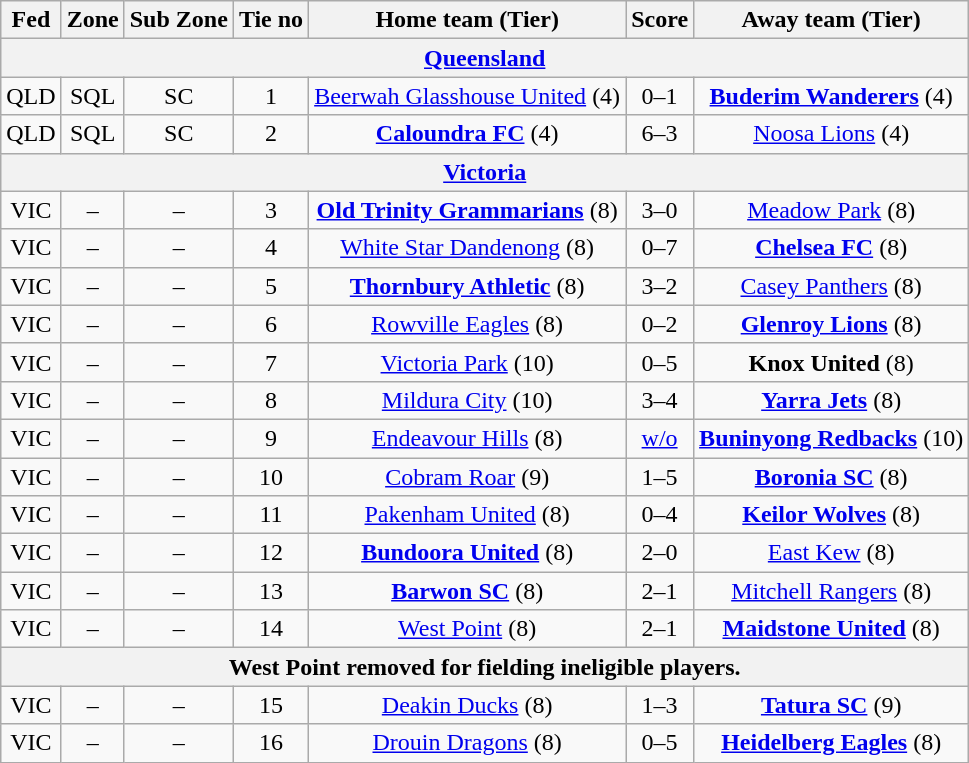<table class="wikitable" style="text-align:center">
<tr>
<th>Fed</th>
<th>Zone</th>
<th>Sub Zone</th>
<th>Tie no</th>
<th>Home team (Tier)</th>
<th>Score</th>
<th>Away team (Tier)</th>
</tr>
<tr>
<th colspan=7><a href='#'>Queensland</a></th>
</tr>
<tr>
<td>QLD</td>
<td>SQL</td>
<td>SC</td>
<td>1</td>
<td><a href='#'>Beerwah Glasshouse United</a> (4)</td>
<td>0–1</td>
<td><strong><a href='#'>Buderim Wanderers</a></strong> (4)</td>
</tr>
<tr>
<td>QLD</td>
<td>SQL</td>
<td>SC</td>
<td>2</td>
<td><strong><a href='#'>Caloundra FC</a></strong> (4)</td>
<td>6–3</td>
<td><a href='#'>Noosa Lions</a> (4)</td>
</tr>
<tr>
<th colspan=7><a href='#'>Victoria</a></th>
</tr>
<tr>
<td>VIC</td>
<td>–</td>
<td>–</td>
<td>3</td>
<td><strong><a href='#'>Old Trinity Grammarians</a></strong> (8)</td>
<td>3–0</td>
<td><a href='#'>Meadow Park</a> (8)</td>
</tr>
<tr>
<td>VIC</td>
<td>–</td>
<td>–</td>
<td>4</td>
<td><a href='#'>White Star Dandenong</a> (8)</td>
<td>0–7</td>
<td><strong><a href='#'>Chelsea FC</a></strong> (8)</td>
</tr>
<tr>
<td>VIC</td>
<td>–</td>
<td>–</td>
<td>5</td>
<td><strong><a href='#'>Thornbury Athletic</a></strong> (8)</td>
<td>3–2</td>
<td><a href='#'>Casey Panthers</a> (8)</td>
</tr>
<tr>
<td>VIC</td>
<td>–</td>
<td>–</td>
<td>6</td>
<td><a href='#'>Rowville Eagles</a> (8)</td>
<td>0–2</td>
<td><strong><a href='#'>Glenroy Lions</a></strong> (8)</td>
</tr>
<tr>
<td>VIC</td>
<td>–</td>
<td>–</td>
<td>7</td>
<td><a href='#'>Victoria Park</a> (10)</td>
<td>0–5</td>
<td><strong>Knox United</strong> (8)</td>
</tr>
<tr>
<td>VIC</td>
<td>–</td>
<td>–</td>
<td>8</td>
<td><a href='#'>Mildura City</a> (10)</td>
<td>3–4</td>
<td><strong><a href='#'>Yarra Jets</a></strong> (8)</td>
</tr>
<tr>
<td>VIC</td>
<td>–</td>
<td>–</td>
<td>9</td>
<td><a href='#'>Endeavour Hills</a> (8)</td>
<td><a href='#'>w/o</a></td>
<td><strong><a href='#'>Buninyong Redbacks</a></strong> (10)</td>
</tr>
<tr>
<td>VIC</td>
<td>–</td>
<td>–</td>
<td>10</td>
<td><a href='#'>Cobram Roar</a> (9)</td>
<td>1–5</td>
<td><strong><a href='#'>Boronia SC</a></strong> (8)</td>
</tr>
<tr>
<td>VIC</td>
<td>–</td>
<td>–</td>
<td>11</td>
<td><a href='#'>Pakenham United</a> (8)</td>
<td>0–4</td>
<td><strong><a href='#'>Keilor Wolves</a></strong> (8)</td>
</tr>
<tr>
<td>VIC</td>
<td>–</td>
<td>–</td>
<td>12</td>
<td><strong><a href='#'>Bundoora United</a></strong> (8)</td>
<td>2–0</td>
<td><a href='#'>East Kew</a> (8)</td>
</tr>
<tr>
<td>VIC</td>
<td>–</td>
<td>–</td>
<td>13</td>
<td><strong><a href='#'>Barwon SC</a></strong> (8)</td>
<td>2–1</td>
<td><a href='#'>Mitchell Rangers</a> (8)</td>
</tr>
<tr>
<td>VIC</td>
<td>–</td>
<td>–</td>
<td>14</td>
<td><a href='#'>West Point</a> (8)</td>
<td>2–1</td>
<td><strong><a href='#'>Maidstone United</a></strong> (8)</td>
</tr>
<tr>
<th colspan=7>West Point removed for fielding ineligible players.</th>
</tr>
<tr>
<td>VIC</td>
<td>–</td>
<td>–</td>
<td>15</td>
<td><a href='#'>Deakin Ducks</a> (8)</td>
<td>1–3</td>
<td><strong><a href='#'>Tatura SC</a></strong> (9)</td>
</tr>
<tr>
<td>VIC</td>
<td>–</td>
<td>–</td>
<td>16</td>
<td><a href='#'>Drouin Dragons</a> (8)</td>
<td>0–5</td>
<td><strong><a href='#'>Heidelberg Eagles</a></strong> (8)</td>
</tr>
</table>
